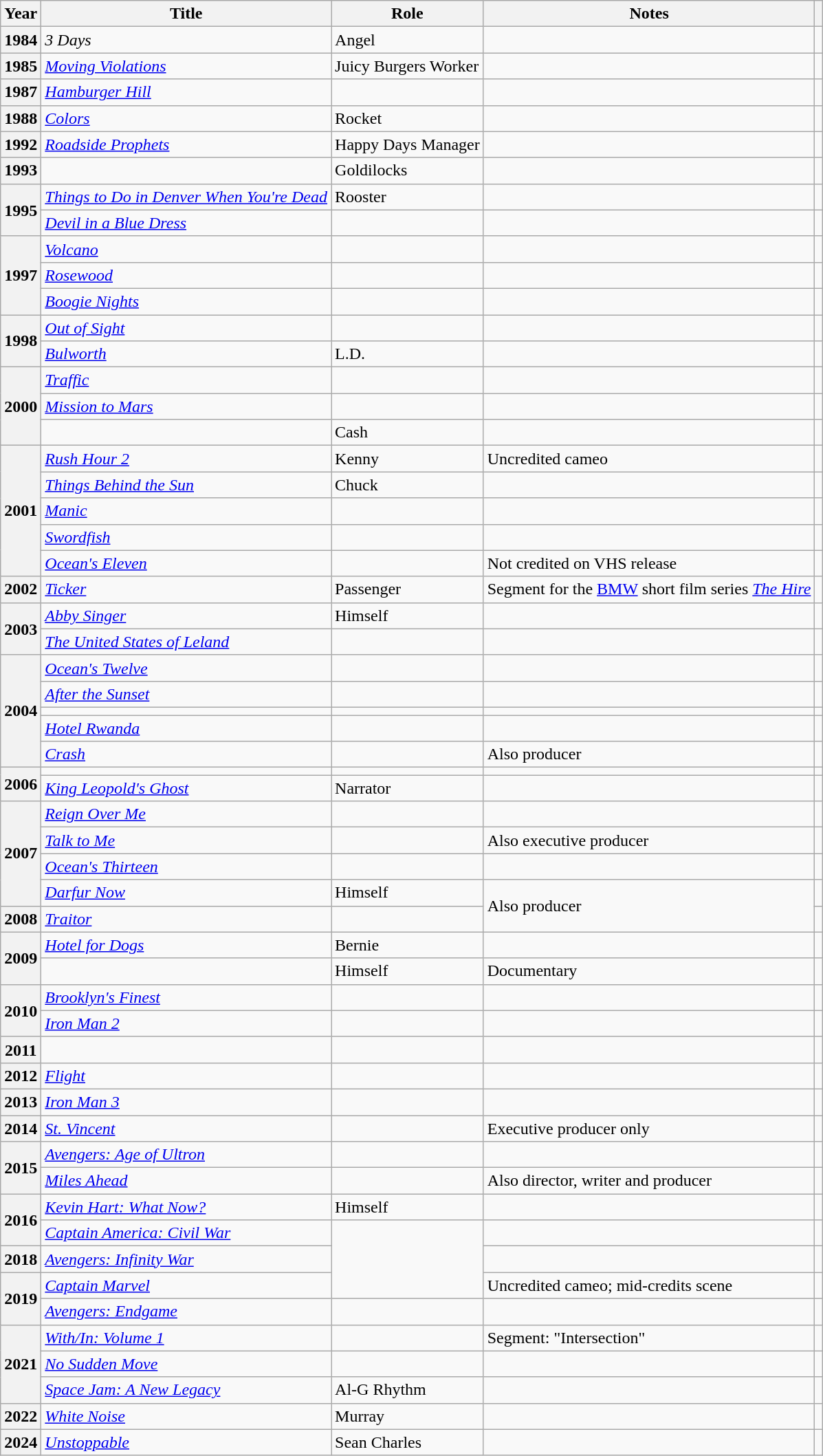<table class="wikitable plainrowheaders sortable" style="margin-right: 0;">
<tr>
<th scope="col">Year</th>
<th scope="col">Title</th>
<th scope="col">Role</th>
<th scope="col" class="unsortable">Notes</th>
<th scope="col" class="unsortable"></th>
</tr>
<tr>
<th scope="row">1984</th>
<td><em>3 Days</em></td>
<td>Angel</td>
<td></td>
<td style="text-align: center;"></td>
</tr>
<tr>
<th scope="row">1985</th>
<td><em><a href='#'>Moving Violations</a></em></td>
<td>Juicy Burgers Worker</td>
<td></td>
<td style="text-align: center;"></td>
</tr>
<tr>
<th scope="row">1987</th>
<td><em><a href='#'>Hamburger Hill</a></em></td>
<td></td>
<td></td>
<td style="text-align: center;"></td>
</tr>
<tr>
<th scope="row">1988</th>
<td><em><a href='#'>Colors</a></em></td>
<td>Rocket</td>
<td></td>
<td style="text-align: center;"></td>
</tr>
<tr>
<th scope="row">1992</th>
<td><em><a href='#'>Roadside Prophets</a></em></td>
<td>Happy Days Manager</td>
<td></td>
<td style="text-align: center;"></td>
</tr>
<tr>
<th scope="row">1993</th>
<td><em></em></td>
<td>Goldilocks</td>
<td></td>
<td style="text-align: center;"></td>
</tr>
<tr>
<th rowspan="2" scope="row">1995</th>
<td><em><a href='#'>Things to Do in Denver When You're Dead</a></em></td>
<td>Rooster</td>
<td></td>
<td style="text-align: center;"></td>
</tr>
<tr>
<td><em><a href='#'>Devil in a Blue Dress</a></em></td>
<td></td>
<td></td>
<td style="text-align: center;"></td>
</tr>
<tr>
<th rowspan="3" scope="row">1997</th>
<td><em><a href='#'>Volcano</a></em></td>
<td></td>
<td></td>
<td style="text-align: center;"></td>
</tr>
<tr>
<td><em><a href='#'>Rosewood</a></em></td>
<td></td>
<td></td>
<td style="text-align: center;"></td>
</tr>
<tr>
<td><em><a href='#'>Boogie Nights</a></em></td>
<td></td>
<td></td>
<td style="text-align: center;"></td>
</tr>
<tr>
<th rowspan="2" scope="row">1998</th>
<td><em><a href='#'>Out of Sight</a></em></td>
<td></td>
<td></td>
<td style="text-align: center;"></td>
</tr>
<tr>
<td><em><a href='#'>Bulworth</a></em></td>
<td>L.D.</td>
<td></td>
<td style="text-align: center;"></td>
</tr>
<tr>
<th rowspan="3" scope="row">2000</th>
<td><em><a href='#'>Traffic</a></em></td>
<td></td>
<td></td>
<td style="text-align: center;"></td>
</tr>
<tr>
<td><em><a href='#'>Mission to Mars</a></em></td>
<td></td>
<td></td>
<td style="text-align: center;"></td>
</tr>
<tr>
<td><em></em></td>
<td>Cash</td>
<td></td>
<td style="text-align: center;"></td>
</tr>
<tr>
<th rowspan="5" scope="row">2001</th>
<td><em><a href='#'>Rush Hour 2</a></em></td>
<td>Kenny</td>
<td>Uncredited cameo</td>
<td style="text-align: center;"></td>
</tr>
<tr>
<td><em><a href='#'>Things Behind the Sun</a></em></td>
<td>Chuck</td>
<td></td>
<td style="text-align: center;"></td>
</tr>
<tr>
<td><em><a href='#'>Manic</a></em></td>
<td></td>
<td></td>
<td style="text-align: center;"></td>
</tr>
<tr>
<td><em><a href='#'>Swordfish</a></em></td>
<td></td>
<td></td>
<td style="text-align: center;"></td>
</tr>
<tr>
<td><em><a href='#'>Ocean's Eleven</a></em></td>
<td></td>
<td>Not credited on VHS release</td>
<td style="text-align: center;"></td>
</tr>
<tr>
<th scope="row">2002</th>
<td><em><a href='#'>Ticker</a></em></td>
<td>Passenger</td>
<td>Segment for the <a href='#'>BMW</a> short film series <em><a href='#'>The Hire</a></em></td>
<td style="text-align: center;"></td>
</tr>
<tr>
<th rowspan="2" scope="row">2003</th>
<td><em><a href='#'>Abby Singer</a></em></td>
<td>Himself</td>
<td></td>
<td style="text-align: center;"></td>
</tr>
<tr>
<td><em><a href='#'>The United States of Leland</a></em></td>
<td></td>
<td></td>
<td style="text-align: center;"></td>
</tr>
<tr>
<th rowspan="5" scope="row">2004</th>
<td><em><a href='#'>Ocean's Twelve</a></em></td>
<td></td>
<td></td>
<td style="text-align: center;"></td>
</tr>
<tr>
<td><em><a href='#'>After the Sunset</a></em></td>
<td></td>
<td></td>
<td style="text-align: center;"></td>
</tr>
<tr>
<td><em></em></td>
<td></td>
<td></td>
<td style="text-align: center;"></td>
</tr>
<tr>
<td><em><a href='#'>Hotel Rwanda</a></em></td>
<td></td>
<td></td>
<td style="text-align: center;"></td>
</tr>
<tr>
<td><em><a href='#'>Crash</a></em></td>
<td></td>
<td>Also producer</td>
<td style="text-align: center;"></td>
</tr>
<tr>
<th rowspan="2" scope="row">2006</th>
<td><em></em></td>
<td></td>
<td></td>
<td style="text-align: center;"></td>
</tr>
<tr>
<td><em><a href='#'>King Leopold's Ghost</a></em></td>
<td>Narrator</td>
<td></td>
<td style="text-align: center;"></td>
</tr>
<tr>
<th rowspan="4" scope="row">2007</th>
<td><em><a href='#'>Reign Over Me</a></em></td>
<td></td>
<td></td>
<td style="text-align: center;"></td>
</tr>
<tr>
<td><em><a href='#'>Talk to Me</a></em></td>
<td></td>
<td>Also executive producer</td>
<td style="text-align: center;"></td>
</tr>
<tr>
<td><em><a href='#'>Ocean's Thirteen</a></em></td>
<td></td>
<td></td>
<td style="text-align: center;"></td>
</tr>
<tr>
<td><em><a href='#'>Darfur Now</a></em></td>
<td>Himself</td>
<td rowspan="2">Also producer</td>
<td style="text-align: center;"></td>
</tr>
<tr>
<th scope="row">2008</th>
<td><em><a href='#'>Traitor</a></em></td>
<td></td>
<td style="text-align: center;"></td>
</tr>
<tr>
<th rowspan="2" scope="row">2009</th>
<td><em><a href='#'>Hotel for Dogs</a></em></td>
<td>Bernie</td>
<td></td>
<td style="text-align: center;"></td>
</tr>
<tr>
<td></td>
<td>Himself</td>
<td>Documentary</td>
<td style="text-align: center;"></td>
</tr>
<tr>
<th rowspan="2" scope="row">2010</th>
<td><em><a href='#'>Brooklyn's Finest</a></em></td>
<td></td>
<td></td>
<td style="text-align: center;"></td>
</tr>
<tr>
<td><em><a href='#'>Iron Man 2</a></em></td>
<td></td>
<td></td>
<td style="text-align: center;"></td>
</tr>
<tr>
<th scope="row">2011</th>
<td><em></em></td>
<td></td>
<td></td>
<td style="text-align: center;"></td>
</tr>
<tr>
<th scope="row">2012</th>
<td><em><a href='#'>Flight</a></em></td>
<td></td>
<td></td>
<td style="text-align: center;"></td>
</tr>
<tr>
<th scope="row">2013</th>
<td><em><a href='#'>Iron Man 3</a></em></td>
<td></td>
<td></td>
<td style="text-align: center;"></td>
</tr>
<tr>
<th scope="row">2014</th>
<td><em><a href='#'>St. Vincent</a></em></td>
<td></td>
<td>Executive producer only</td>
<td style="text-align: center;"></td>
</tr>
<tr>
<th rowspan="2" scope="row">2015</th>
<td><em><a href='#'>Avengers: Age of Ultron</a></em></td>
<td></td>
<td></td>
<td style="text-align: center;"></td>
</tr>
<tr>
<td><em><a href='#'>Miles Ahead</a></em></td>
<td></td>
<td>Also director, writer and producer</td>
<td style="text-align: center;"></td>
</tr>
<tr>
<th rowspan="2" scope="row">2016</th>
<td><em><a href='#'>Kevin Hart: What Now?</a></em></td>
<td>Himself</td>
<td></td>
<td style="text-align: center;"></td>
</tr>
<tr>
<td><em><a href='#'>Captain America: Civil War</a></em></td>
<td rowspan="3"></td>
<td></td>
<td style="text-align: center;"></td>
</tr>
<tr>
<th scope="row">2018</th>
<td><em><a href='#'>Avengers: Infinity War</a></em></td>
<td></td>
<td style="text-align: center;"></td>
</tr>
<tr>
<th rowspan="2" scope="row">2019</th>
<td><em><a href='#'>Captain Marvel</a></em></td>
<td>Uncredited cameo; mid-credits scene</td>
<td style="text-align: center;"></td>
</tr>
<tr>
<td><em><a href='#'>Avengers: Endgame</a></em></td>
<td></td>
<td></td>
<td style="text-align: center;"></td>
</tr>
<tr>
<th rowspan="3" scope="row">2021</th>
<td><em><a href='#'>With/In: Volume 1</a></em></td>
<td></td>
<td>Segment: "Intersection"</td>
<td style="text-align: center;"></td>
</tr>
<tr>
<td><em><a href='#'>No Sudden Move</a></em></td>
<td></td>
<td></td>
<td style="text-align:center;"></td>
</tr>
<tr>
<td><em><a href='#'>Space Jam: A New Legacy</a></em></td>
<td>Al-G Rhythm</td>
<td></td>
<td style="text-align: center;"></td>
</tr>
<tr>
<th scope="row">2022</th>
<td><em><a href='#'>White Noise</a></em></td>
<td>Murray</td>
<td></td>
<td style="text-align: center;"></td>
</tr>
<tr>
<th scope="row">2024</th>
<td><em><a href='#'>Unstoppable</a></em></td>
<td>Sean Charles</td>
<td></td>
<td style="text-align: center;"></td>
</tr>
</table>
